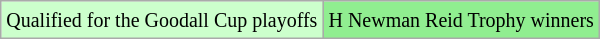<table class="wikitable">
<tr>
<td style="background:#ccffcc;"><small>Qualified for the Goodall Cup playoffs</small></td>
<td style="background:#90EE90;"><small>H Newman Reid Trophy winners</small></td>
</tr>
</table>
